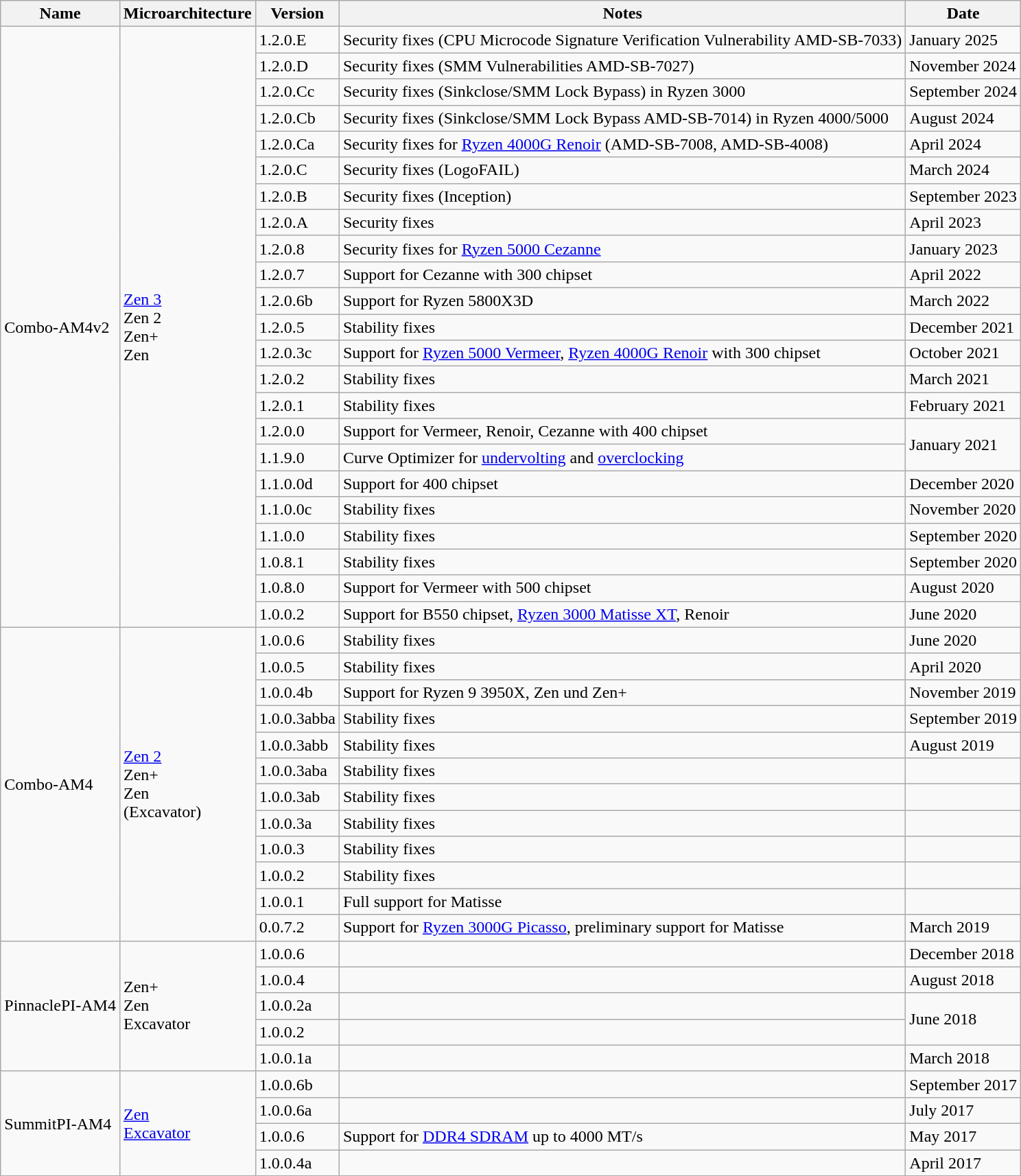<table class="wikitable">
<tr>
<th>Name</th>
<th>Microarchitecture</th>
<th>Version</th>
<th>Notes</th>
<th>Date</th>
</tr>
<tr>
<td rowspan="23">Combo-AM4v2</td>
<td rowspan="23"><a href='#'>Zen 3</a><br>Zen 2<br>Zen+<br>Zen</td>
<td>1.2.0.E</td>
<td>Security fixes (CPU Microcode Signature Verification Vulnerability AMD-SB-7033)</td>
<td>January 2025</td>
</tr>
<tr>
<td>1.2.0.D</td>
<td>Security fixes (SMM Vulnerabilities AMD-SB-7027)</td>
<td>November 2024</td>
</tr>
<tr>
<td>1.2.0.Cc</td>
<td>Security fixes (Sinkclose/SMM Lock Bypass) in Ryzen 3000</td>
<td>September 2024</td>
</tr>
<tr>
<td>1.2.0.Cb</td>
<td>Security fixes (Sinkclose/SMM Lock Bypass AMD-SB-7014) in Ryzen 4000/5000</td>
<td>August 2024</td>
</tr>
<tr>
<td>1.2.0.Ca</td>
<td>Security fixes for <a href='#'>Ryzen 4000G Renoir</a> (AMD-SB-7008, AMD-SB-4008)</td>
<td>April 2024</td>
</tr>
<tr>
<td>1.2.0.C</td>
<td>Security fixes (LogoFAIL)</td>
<td>March 2024</td>
</tr>
<tr>
<td>1.2.0.B</td>
<td>Security fixes (Inception)</td>
<td>September 2023</td>
</tr>
<tr>
<td>1.2.0.A</td>
<td>Security fixes</td>
<td>April 2023</td>
</tr>
<tr>
<td>1.2.0.8</td>
<td>Security fixes for <a href='#'>Ryzen 5000 Cezanne</a></td>
<td>January 2023</td>
</tr>
<tr>
<td>1.2.0.7</td>
<td>Support for Cezanne with 300 chipset</td>
<td>April 2022</td>
</tr>
<tr>
<td>1.2.0.6b</td>
<td>Support for Ryzen 5800X3D</td>
<td>March 2022</td>
</tr>
<tr>
<td>1.2.0.5</td>
<td>Stability fixes</td>
<td>December 2021</td>
</tr>
<tr>
<td>1.2.0.3c</td>
<td>Support for <a href='#'>Ryzen 5000 Vermeer</a>, <a href='#'>Ryzen 4000G Renoir</a> with 300 chipset</td>
<td>October 2021</td>
</tr>
<tr>
<td>1.2.0.2</td>
<td>Stability fixes</td>
<td>March 2021</td>
</tr>
<tr>
<td>1.2.0.1</td>
<td>Stability fixes</td>
<td>February 2021</td>
</tr>
<tr>
<td>1.2.0.0</td>
<td>Support for Vermeer, Renoir, Cezanne with 400 chipset</td>
<td rowspan="2">January 2021</td>
</tr>
<tr>
<td>1.1.9.0</td>
<td>Curve Optimizer for <a href='#'>undervolting</a> and <a href='#'>overclocking</a></td>
</tr>
<tr>
<td>1.1.0.0d</td>
<td>Support for 400 chipset</td>
<td>December 2020</td>
</tr>
<tr>
<td>1.1.0.0c</td>
<td>Stability fixes</td>
<td>November 2020</td>
</tr>
<tr>
<td>1.1.0.0</td>
<td>Stability fixes</td>
<td>September 2020</td>
</tr>
<tr>
<td>1.0.8.1</td>
<td>Stability fixes</td>
<td>September 2020</td>
</tr>
<tr>
<td>1.0.8.0</td>
<td>Support for Vermeer with 500 chipset</td>
<td>August 2020</td>
</tr>
<tr>
<td>1.0.0.2</td>
<td>Support for B550 chipset, <a href='#'>Ryzen 3000 Matisse XT</a>, Renoir</td>
<td>June 2020</td>
</tr>
<tr>
<td rowspan="12">Combo-AM4</td>
<td rowspan="12"><a href='#'>Zen 2</a><br>Zen+<br>Zen<br>(Excavator)</td>
<td>1.0.0.6</td>
<td>Stability fixes</td>
<td>June 2020</td>
</tr>
<tr>
<td>1.0.0.5</td>
<td>Stability fixes</td>
<td>April 2020</td>
</tr>
<tr>
<td>1.0.0.4b</td>
<td>Support for Ryzen 9 3950X, Zen und Zen+</td>
<td>November 2019</td>
</tr>
<tr>
<td>1.0.0.3abba</td>
<td>Stability fixes</td>
<td>September 2019</td>
</tr>
<tr>
<td>1.0.0.3abb</td>
<td>Stability fixes</td>
<td>August 2019</td>
</tr>
<tr>
<td>1.0.0.3aba</td>
<td>Stability fixes</td>
<td></td>
</tr>
<tr>
<td>1.0.0.3ab</td>
<td>Stability fixes</td>
<td></td>
</tr>
<tr>
<td>1.0.0.3a</td>
<td>Stability fixes</td>
<td></td>
</tr>
<tr>
<td>1.0.0.3</td>
<td>Stability fixes</td>
<td></td>
</tr>
<tr>
<td>1.0.0.2</td>
<td>Stability fixes</td>
<td></td>
</tr>
<tr>
<td>1.0.0.1</td>
<td>Full support for Matisse</td>
<td></td>
</tr>
<tr>
<td>0.0.7.2</td>
<td>Support for <a href='#'>Ryzen 3000G Picasso</a>, preliminary support for Matisse</td>
<td>March 2019</td>
</tr>
<tr>
<td rowspan="5">PinnaclePI-AM4</td>
<td rowspan="5">Zen+<br>Zen<br>Excavator</td>
<td>1.0.0.6</td>
<td></td>
<td>December 2018</td>
</tr>
<tr>
<td>1.0.0.4</td>
<td></td>
<td>August 2018</td>
</tr>
<tr>
<td>1.0.0.2a</td>
<td></td>
<td rowspan="2">June 2018</td>
</tr>
<tr>
<td>1.0.0.2</td>
<td></td>
</tr>
<tr>
<td>1.0.0.1a</td>
<td></td>
<td>March 2018</td>
</tr>
<tr>
<td rowspan="4">SummitPI-AM4</td>
<td rowspan="4"><a href='#'>Zen</a><br><a href='#'>Excavator</a></td>
<td>1.0.0.6b</td>
<td></td>
<td>September 2017</td>
</tr>
<tr>
<td>1.0.0.6a</td>
<td></td>
<td>July 2017</td>
</tr>
<tr>
<td>1.0.0.6</td>
<td>Support for <a href='#'>DDR4 SDRAM</a> up to 4000 MT/s</td>
<td>May 2017</td>
</tr>
<tr>
<td>1.0.0.4a</td>
<td></td>
<td>April 2017</td>
</tr>
</table>
